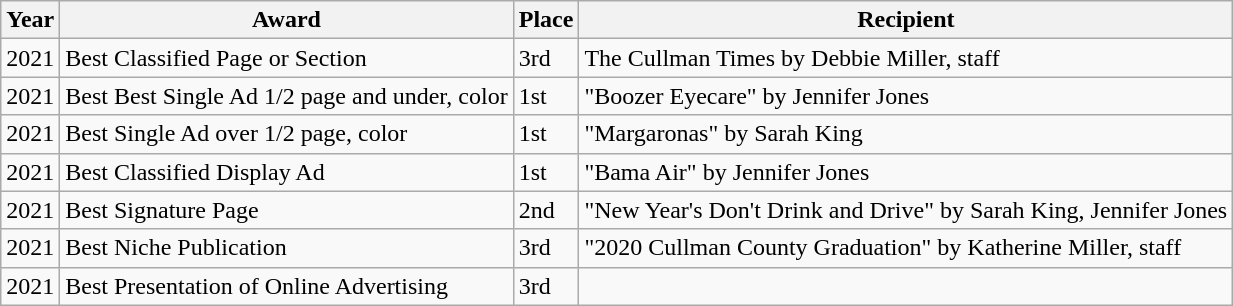<table class="wikitable">
<tr>
<th>Year</th>
<th>Award</th>
<th>Place</th>
<th>Recipient</th>
</tr>
<tr>
<td>2021</td>
<td>Best Classified Page or Section</td>
<td>3rd</td>
<td>The Cullman Times by Debbie Miller, staff</td>
</tr>
<tr>
<td>2021</td>
<td>Best Best Single Ad 1/2 page and under, color</td>
<td>1st</td>
<td>"Boozer Eyecare" by Jennifer Jones</td>
</tr>
<tr>
<td>2021</td>
<td>Best Single Ad over 1/2 page, color</td>
<td>1st</td>
<td>"Margaronas" by Sarah King</td>
</tr>
<tr>
<td>2021</td>
<td>Best Classified Display Ad</td>
<td>1st</td>
<td>"Bama Air" by Jennifer Jones</td>
</tr>
<tr>
<td>2021</td>
<td>Best Signature Page</td>
<td>2nd</td>
<td>"New Year's Don't Drink and Drive" by Sarah King, Jennifer Jones</td>
</tr>
<tr>
<td>2021</td>
<td>Best Niche Publication</td>
<td>3rd</td>
<td>"2020 Cullman County Graduation" by Katherine Miller, staff</td>
</tr>
<tr>
<td>2021</td>
<td>Best Presentation of Online Advertising</td>
<td>3rd</td>
<td></td>
</tr>
</table>
